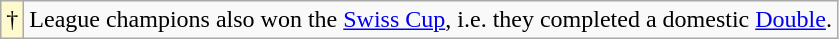<table class="wikitable">
<tr>
<td style="background-color:#FFFACD">†</td>
<td>League champions also won the <a href='#'>Swiss Cup</a>, i.e. they completed a domestic <a href='#'>Double</a>.</td>
</tr>
</table>
